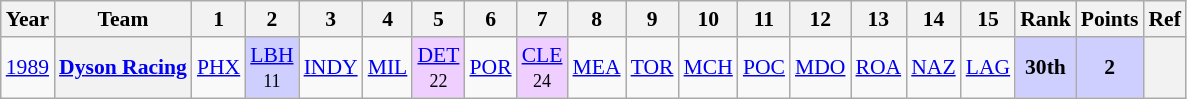<table class="wikitable" style="text-align:center; font-size:90%">
<tr>
<th>Year</th>
<th>Team</th>
<th>1</th>
<th>2</th>
<th>3</th>
<th>4</th>
<th>5</th>
<th>6</th>
<th>7</th>
<th>8</th>
<th>9</th>
<th>10</th>
<th>11</th>
<th>12</th>
<th>13</th>
<th>14</th>
<th>15</th>
<th>Rank</th>
<th>Points</th>
<th>Ref</th>
</tr>
<tr>
<td><a href='#'>1989</a></td>
<th><a href='#'>Dyson Racing</a></th>
<td><a href='#'>PHX</a><br><small></small></td>
<td style="background:#CFCFFF;"><a href='#'>LBH</a><br><small>11</small></td>
<td><a href='#'>INDY</a><br><small></small></td>
<td><a href='#'>MIL</a><br><small></small></td>
<td style="background:#EFCFFF;"><a href='#'>DET</a><br><small>22</small></td>
<td><a href='#'>POR</a><br><small></small></td>
<td style="background:#EFCFFF;"><a href='#'>CLE</a><br><small>24</small></td>
<td><a href='#'>MEA</a><br><small></small></td>
<td><a href='#'>TOR</a><br><small></small></td>
<td><a href='#'>MCH</a><br><small></small></td>
<td><a href='#'>POC</a><br><small></small></td>
<td><a href='#'>MDO</a><br><small></small></td>
<td><a href='#'>ROA</a><br><small></small></td>
<td><a href='#'>NAZ</a><br><small></small></td>
<td><a href='#'>LAG</a><br><small></small></td>
<td style="background:#CFCFFF;"><strong>30th</strong></td>
<td style="background:#CFCFFF;"><strong>2</strong></td>
<th></th>
</tr>
</table>
